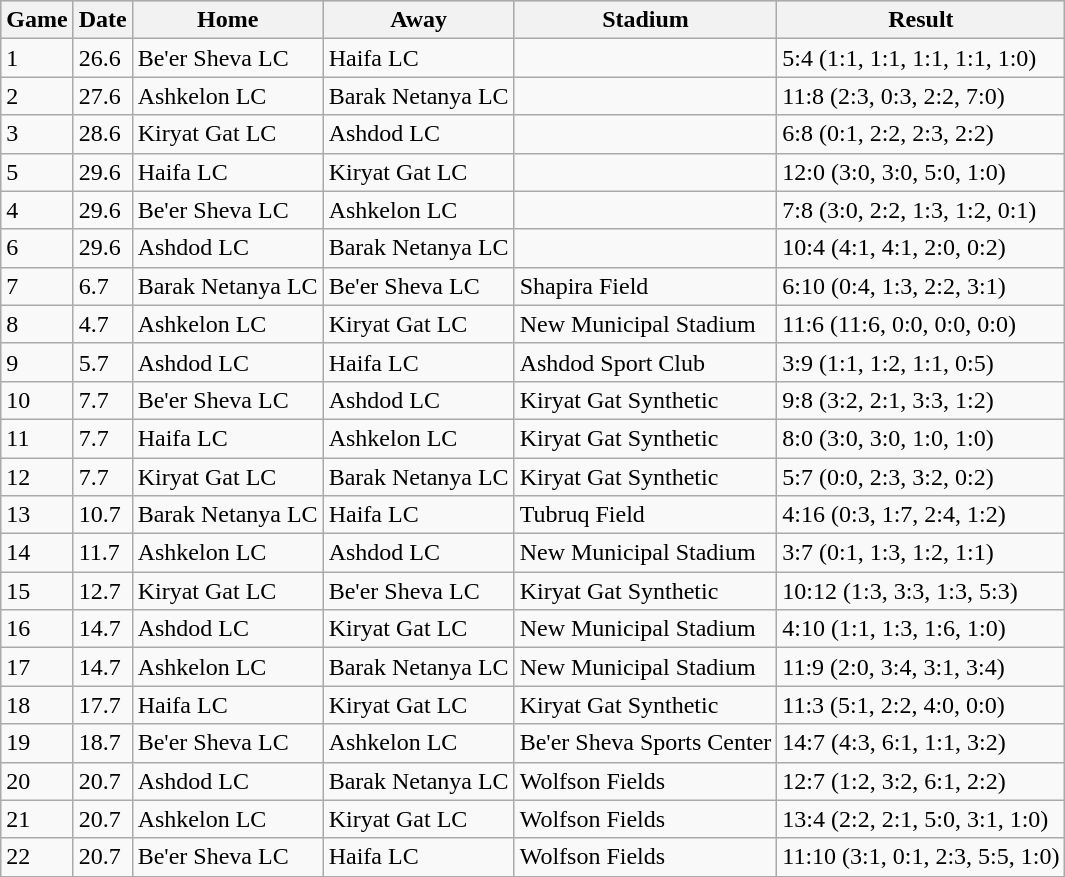<table class="wikitable">
<tr style="background:#cccccc;">
<th>Game</th>
<th>Date</th>
<th>Home</th>
<th>Away</th>
<th>Stadium</th>
<th>Result</th>
</tr>
<tr>
<td>1</td>
<td>26.6</td>
<td>Be'er Sheva LC</td>
<td>Haifa LC</td>
<td></td>
<td>5:4 (1:1, 1:1, 1:1, 1:1, 1:0)</td>
</tr>
<tr>
<td>2</td>
<td>27.6</td>
<td>Ashkelon LC</td>
<td>Barak Netanya LC</td>
<td></td>
<td>11:8 (2:3, 0:3, 2:2, 7:0)</td>
</tr>
<tr>
<td>3</td>
<td>28.6</td>
<td>Kiryat Gat LC</td>
<td>Ashdod LC</td>
<td></td>
<td>6:8 (0:1, 2:2, 2:3, 2:2)</td>
</tr>
<tr>
<td>5</td>
<td>29.6</td>
<td>Haifa LC</td>
<td>Kiryat Gat LC</td>
<td></td>
<td>12:0 (3:0, 3:0, 5:0, 1:0)</td>
</tr>
<tr>
<td>4</td>
<td>29.6</td>
<td>Be'er Sheva LC</td>
<td>Ashkelon LC</td>
<td></td>
<td>7:8 (3:0, 2:2, 1:3, 1:2, 0:1)</td>
</tr>
<tr>
<td>6</td>
<td>29.6</td>
<td>Ashdod LC</td>
<td>Barak Netanya LC</td>
<td></td>
<td>10:4 (4:1, 4:1, 2:0, 0:2)</td>
</tr>
<tr>
<td>7</td>
<td>6.7</td>
<td>Barak Netanya LC</td>
<td>Be'er Sheva LC</td>
<td>Shapira Field</td>
<td>6:10 (0:4, 1:3, 2:2, 3:1)</td>
</tr>
<tr>
<td>8</td>
<td>4.7</td>
<td>Ashkelon LC</td>
<td>Kiryat Gat LC</td>
<td>New Municipal Stadium</td>
<td>11:6 (11:6, 0:0, 0:0, 0:0)</td>
</tr>
<tr>
<td>9</td>
<td>5.7</td>
<td>Ashdod LC</td>
<td>Haifa LC</td>
<td>Ashdod Sport Club</td>
<td>3:9 (1:1, 1:2, 1:1, 0:5)</td>
</tr>
<tr>
<td>10</td>
<td>7.7</td>
<td>Be'er Sheva LC</td>
<td>Ashdod LC</td>
<td>Kiryat Gat Synthetic</td>
<td>9:8 (3:2, 2:1, 3:3, 1:2)</td>
</tr>
<tr>
<td>11</td>
<td>7.7</td>
<td>Haifa LC</td>
<td>Ashkelon LC</td>
<td>Kiryat Gat Synthetic</td>
<td>8:0 (3:0, 3:0, 1:0, 1:0)</td>
</tr>
<tr>
<td>12</td>
<td>7.7</td>
<td>Kiryat Gat LC</td>
<td>Barak Netanya LC</td>
<td>Kiryat Gat Synthetic</td>
<td>5:7 (0:0, 2:3, 3:2, 0:2)</td>
</tr>
<tr>
<td>13</td>
<td>10.7</td>
<td>Barak Netanya LC</td>
<td>Haifa LC</td>
<td>Tubruq Field</td>
<td>4:16 (0:3, 1:7, 2:4, 1:2)</td>
</tr>
<tr>
<td>14</td>
<td>11.7</td>
<td>Ashkelon LC</td>
<td>Ashdod LC</td>
<td>New Municipal Stadium</td>
<td>3:7 (0:1, 1:3, 1:2, 1:1)</td>
</tr>
<tr>
<td>15</td>
<td>12.7</td>
<td>Kiryat Gat LC</td>
<td>Be'er Sheva LC</td>
<td>Kiryat Gat Synthetic</td>
<td>10:12 (1:3, 3:3, 1:3, 5:3)</td>
</tr>
<tr>
<td>16</td>
<td>14.7</td>
<td>Ashdod LC</td>
<td>Kiryat Gat LC</td>
<td>New Municipal Stadium</td>
<td>4:10 (1:1, 1:3, 1:6, 1:0)</td>
</tr>
<tr>
<td>17</td>
<td>14.7</td>
<td>Ashkelon LC</td>
<td>Barak Netanya LC</td>
<td>New Municipal Stadium</td>
<td>11:9 (2:0, 3:4, 3:1, 3:4)</td>
</tr>
<tr>
<td>18</td>
<td>17.7</td>
<td>Haifa LC</td>
<td>Kiryat Gat LC</td>
<td>Kiryat Gat Synthetic</td>
<td>11:3 (5:1, 2:2, 4:0, 0:0)</td>
</tr>
<tr>
<td>19</td>
<td>18.7</td>
<td>Be'er Sheva LC</td>
<td>Ashkelon LC</td>
<td>Be'er Sheva Sports Center</td>
<td>14:7 (4:3, 6:1, 1:1, 3:2)</td>
</tr>
<tr>
<td>20</td>
<td>20.7</td>
<td>Ashdod LC</td>
<td>Barak Netanya LC</td>
<td>Wolfson Fields</td>
<td>12:7 (1:2, 3:2, 6:1, 2:2)</td>
</tr>
<tr>
<td>21</td>
<td>20.7</td>
<td>Ashkelon LC</td>
<td>Kiryat Gat LC</td>
<td>Wolfson Fields</td>
<td>13:4 (2:2, 2:1, 5:0, 3:1, 1:0)</td>
</tr>
<tr>
<td>22</td>
<td>20.7</td>
<td>Be'er Sheva LC</td>
<td>Haifa LC</td>
<td>Wolfson Fields</td>
<td>11:10 (3:1, 0:1, 2:3, 5:5, 1:0)</td>
</tr>
<tr>
</tr>
</table>
